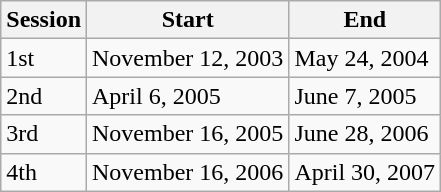<table class="wikitable">
<tr>
<th>Session</th>
<th>Start</th>
<th>End</th>
</tr>
<tr>
<td>1st</td>
<td>November 12, 2003</td>
<td>May 24, 2004</td>
</tr>
<tr>
<td>2nd</td>
<td>April 6, 2005</td>
<td>June 7, 2005</td>
</tr>
<tr>
<td>3rd</td>
<td>November 16, 2005</td>
<td>June 28, 2006</td>
</tr>
<tr>
<td>4th</td>
<td>November 16, 2006</td>
<td>April 30, 2007</td>
</tr>
</table>
